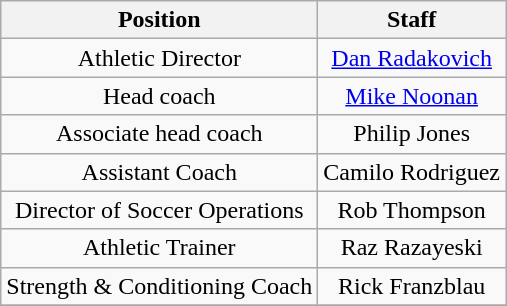<table class="wikitable" style="text-align: center;">
<tr>
<th>Position</th>
<th>Staff</th>
</tr>
<tr>
<td>Athletic Director</td>
<td> <a href='#'>Dan Radakovich</a></td>
</tr>
<tr>
<td>Head coach</td>
<td> <a href='#'>Mike Noonan</a></td>
</tr>
<tr>
<td>Associate head coach</td>
<td> Philip Jones</td>
</tr>
<tr>
<td>Assistant Coach</td>
<td> Camilo Rodriguez</td>
</tr>
<tr>
<td>Director of Soccer Operations</td>
<td> Rob Thompson</td>
</tr>
<tr>
<td>Athletic Trainer</td>
<td> Raz Razayeski</td>
</tr>
<tr>
<td>Strength & Conditioning Coach</td>
<td> Rick Franzblau</td>
</tr>
<tr>
</tr>
</table>
